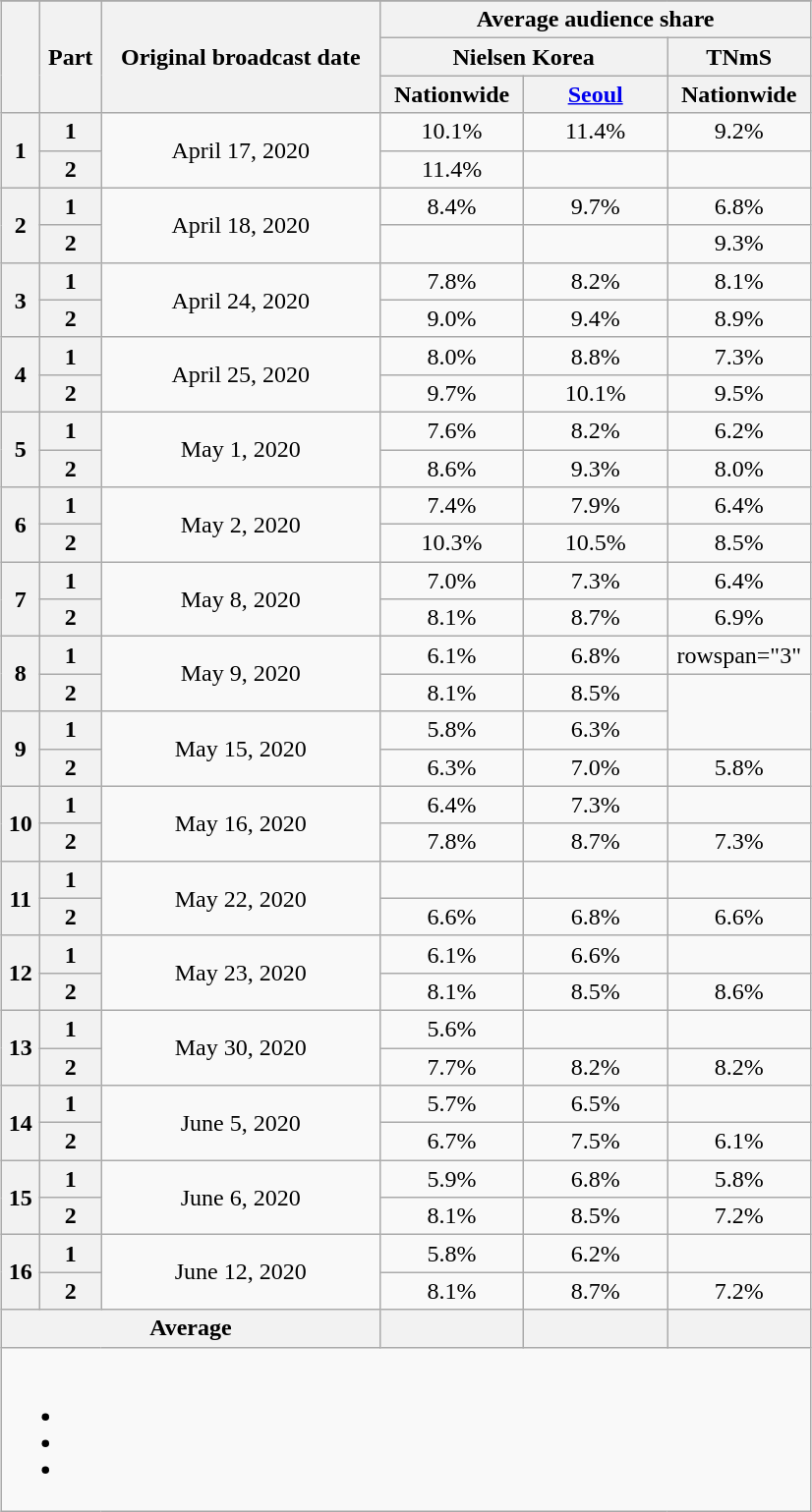<table class="wikitable" style="margin-left:auto; margin-right:auto; width:550px; text-align:center;">
<tr>
</tr>
<tr>
<th rowspan="3"></th>
<th rowspan="3">Part</th>
<th rowspan="3">Original broadcast date</th>
<th colspan="3">Average audience share</th>
</tr>
<tr>
<th colspan="2">Nielsen Korea</th>
<th>TNmS</th>
</tr>
<tr>
<th width="90">Nationwide</th>
<th width="90"><a href='#'>Seoul</a></th>
<th width="90">Nationwide</th>
</tr>
<tr>
<th rowspan="2">1</th>
<th>1</th>
<td rowspan="2">April 17, 2020</td>
<td>10.1% </td>
<td>11.4% </td>
<td>9.2% </td>
</tr>
<tr>
<th>2</th>
<td>11.4% </td>
<td><strong></strong> </td>
<td><strong></strong> </td>
</tr>
<tr>
<th rowspan="2">2</th>
<th>1</th>
<td rowspan="2">April 18, 2020</td>
<td>8.4% </td>
<td>9.7% </td>
<td>6.8% </td>
</tr>
<tr>
<th>2</th>
<td><strong></strong> </td>
<td><strong></strong> </td>
<td>9.3% </td>
</tr>
<tr>
<th rowspan="2">3</th>
<th>1</th>
<td rowspan="2">April 24, 2020</td>
<td>7.8% </td>
<td>8.2% </td>
<td>8.1% </td>
</tr>
<tr>
<th>2</th>
<td>9.0% </td>
<td>9.4% </td>
<td>8.9% </td>
</tr>
<tr>
<th rowspan="2">4</th>
<th>1</th>
<td rowspan="2">April 25, 2020</td>
<td>8.0% </td>
<td>8.8% </td>
<td>7.3% </td>
</tr>
<tr>
<th>2</th>
<td>9.7% </td>
<td>10.1% </td>
<td>9.5% </td>
</tr>
<tr>
<th rowspan="2">5</th>
<th>1</th>
<td rowspan="2">May 1, 2020</td>
<td>7.6% </td>
<td>8.2% </td>
<td>6.2% </td>
</tr>
<tr>
<th>2</th>
<td>8.6% </td>
<td>9.3% </td>
<td>8.0% </td>
</tr>
<tr>
<th rowspan="2">6</th>
<th>1</th>
<td rowspan="2">May 2, 2020</td>
<td>7.4% </td>
<td>7.9% </td>
<td>6.4% </td>
</tr>
<tr>
<th>2</th>
<td>10.3% </td>
<td>10.5% </td>
<td>8.5% </td>
</tr>
<tr>
<th rowspan="2">7</th>
<th>1</th>
<td rowspan="2">May 8, 2020</td>
<td>7.0% </td>
<td>7.3% </td>
<td>6.4% </td>
</tr>
<tr>
<th>2</th>
<td>8.1% </td>
<td>8.7% </td>
<td>6.9% </td>
</tr>
<tr>
<th rowspan="2">8</th>
<th>1</th>
<td rowspan="2">May 9, 2020</td>
<td>6.1% </td>
<td>6.8% </td>
<td>rowspan="3" </td>
</tr>
<tr>
<th>2</th>
<td>8.1% </td>
<td>8.5% </td>
</tr>
<tr>
<th rowspan="2">9</th>
<th>1</th>
<td rowspan="2">May 15, 2020</td>
<td>5.8% </td>
<td>6.3% </td>
</tr>
<tr>
<th>2</th>
<td>6.3% </td>
<td>7.0% </td>
<td>5.8% </td>
</tr>
<tr>
<th rowspan="2">10</th>
<th>1</th>
<td rowspan="2">May 16, 2020</td>
<td>6.4% </td>
<td>7.3% </td>
<td></td>
</tr>
<tr>
<th>2</th>
<td>7.8% </td>
<td>8.7% </td>
<td>7.3% </td>
</tr>
<tr>
<th rowspan="2">11</th>
<th>1</th>
<td rowspan="2">May 22, 2020</td>
<td><strong></strong> </td>
<td><strong></strong> </td>
<td></td>
</tr>
<tr>
<th>2</th>
<td>6.6% </td>
<td>6.8% </td>
<td>6.6% </td>
</tr>
<tr>
<th rowspan="2">12</th>
<th>1</th>
<td rowspan="2">May 23, 2020</td>
<td>6.1% </td>
<td>6.6% </td>
<td></td>
</tr>
<tr>
<th>2</th>
<td>8.1% </td>
<td>8.5% </td>
<td>8.6% </td>
</tr>
<tr>
<th rowspan="2">13</th>
<th>1</th>
<td rowspan="2">May 30, 2020</td>
<td>5.6% </td>
<td></td>
<td></td>
</tr>
<tr>
<th>2</th>
<td>7.7% </td>
<td>8.2% </td>
<td>8.2% </td>
</tr>
<tr>
<th rowspan="2">14</th>
<th>1</th>
<td rowspan="2">June 5, 2020</td>
<td>5.7% </td>
<td>6.5% </td>
<td></td>
</tr>
<tr>
<th>2</th>
<td>6.7% </td>
<td>7.5% </td>
<td>6.1% </td>
</tr>
<tr>
<th rowspan="2">15</th>
<th>1</th>
<td rowspan="2">June 6, 2020</td>
<td>5.9% </td>
<td>6.8% </td>
<td>5.8% </td>
</tr>
<tr>
<th>2</th>
<td>8.1% </td>
<td>8.5% </td>
<td>7.2% </td>
</tr>
<tr>
<th rowspan="2">16</th>
<th>1</th>
<td rowspan="2">June 12, 2020</td>
<td>5.8% </td>
<td>6.2% </td>
<td><strong></strong> </td>
</tr>
<tr>
<th>2</th>
<td>8.1% </td>
<td>8.7% </td>
<td>7.2% </td>
</tr>
<tr>
<th colspan="3">Average</th>
<th></th>
<th></th>
<th></th>
</tr>
<tr>
<td colspan="6"><br><ul><li></li><li></li><li></li></ul></td>
</tr>
</table>
